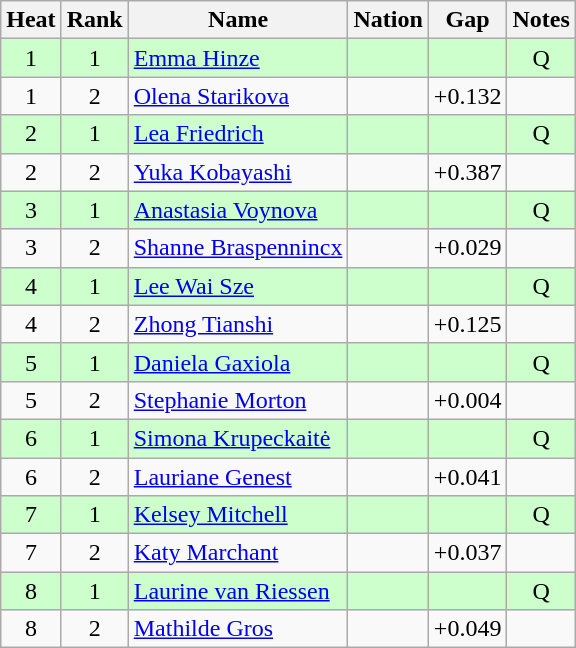<table class="wikitable sortable" style="text-align:center">
<tr>
<th>Heat</th>
<th>Rank</th>
<th>Name</th>
<th>Nation</th>
<th>Gap</th>
<th>Notes</th>
</tr>
<tr bgcolor=ccffcc>
<td>1</td>
<td>1</td>
<td align=left><a href='#'>Emma Hinze</a></td>
<td align=left></td>
<td></td>
<td>Q</td>
</tr>
<tr>
<td>1</td>
<td>2</td>
<td align=left><a href='#'>Olena Starikova</a></td>
<td align=left></td>
<td>+0.132</td>
<td></td>
</tr>
<tr bgcolor=ccffcc>
<td>2</td>
<td>1</td>
<td align=left><a href='#'>Lea Friedrich</a></td>
<td align=left></td>
<td></td>
<td>Q</td>
</tr>
<tr>
<td>2</td>
<td>2</td>
<td align=left><a href='#'>Yuka Kobayashi</a></td>
<td align=left></td>
<td>+0.387</td>
<td></td>
</tr>
<tr bgcolor=ccffcc>
<td>3</td>
<td>1</td>
<td align=left><a href='#'>Anastasia Voynova</a></td>
<td align=left></td>
<td></td>
<td>Q</td>
</tr>
<tr>
<td>3</td>
<td>2</td>
<td align=left><a href='#'>Shanne Braspennincx</a></td>
<td align=left></td>
<td>+0.029</td>
<td></td>
</tr>
<tr bgcolor=ccffcc>
<td>4</td>
<td>1</td>
<td align=left><a href='#'>Lee Wai Sze</a></td>
<td align=left></td>
<td></td>
<td>Q</td>
</tr>
<tr>
<td>4</td>
<td>2</td>
<td align=left><a href='#'>Zhong Tianshi</a></td>
<td align=left></td>
<td>+0.125</td>
<td></td>
</tr>
<tr bgcolor=ccffcc>
<td>5</td>
<td>1</td>
<td align=left><a href='#'>Daniela Gaxiola</a></td>
<td align=left></td>
<td></td>
<td>Q</td>
</tr>
<tr>
<td>5</td>
<td>2</td>
<td align=left><a href='#'>Stephanie Morton</a></td>
<td align=left></td>
<td>+0.004</td>
<td></td>
</tr>
<tr bgcolor=ccffcc>
<td>6</td>
<td>1</td>
<td align=left><a href='#'>Simona Krupeckaitė</a></td>
<td align=left></td>
<td></td>
<td>Q</td>
</tr>
<tr>
<td>6</td>
<td>2</td>
<td align=left><a href='#'>Lauriane Genest</a></td>
<td align=left></td>
<td>+0.041</td>
<td></td>
</tr>
<tr bgcolor=ccffcc>
<td>7</td>
<td>1</td>
<td align=left><a href='#'>Kelsey Mitchell</a></td>
<td align=left></td>
<td></td>
<td>Q</td>
</tr>
<tr>
<td>7</td>
<td>2</td>
<td align=left><a href='#'>Katy Marchant</a></td>
<td align=left></td>
<td>+0.037</td>
<td></td>
</tr>
<tr bgcolor=ccffcc>
<td>8</td>
<td>1</td>
<td align=left><a href='#'>Laurine van Riessen</a></td>
<td align=left></td>
<td></td>
<td>Q</td>
</tr>
<tr>
<td>8</td>
<td>2</td>
<td align=left><a href='#'>Mathilde Gros</a></td>
<td align=left></td>
<td>+0.049</td>
<td></td>
</tr>
</table>
